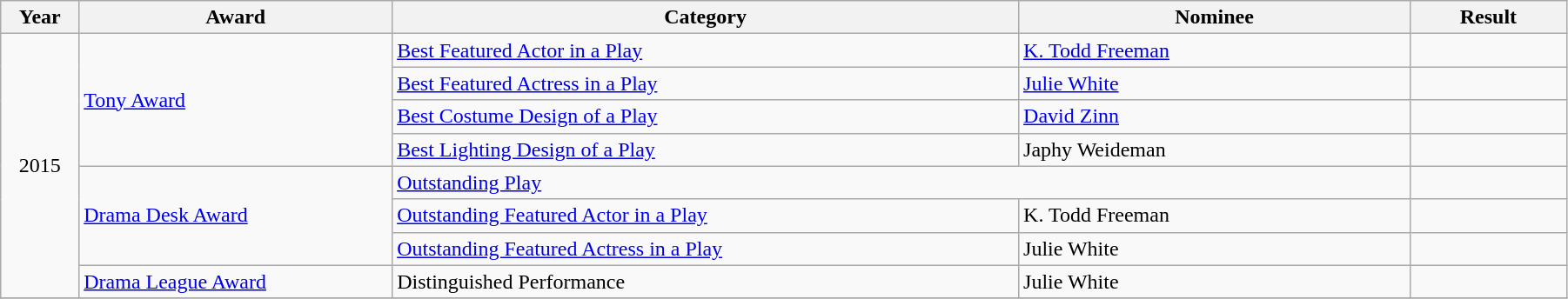<table class="wikitable" style="width:95%;">
<tr>
<th style="width:5%;">Year</th>
<th style="width:20%;">Award</th>
<th style="width:40%;">Category</th>
<th style="width:25%;">Nominee</th>
<th style="width:10%;">Result</th>
</tr>
<tr>
<td rowspan="8" align="center">2015</td>
<td rowspan="4"><a href='#'>Tony Award</a></td>
<td><a href='#'>Best Featured Actor in a Play</a></td>
<td><a href='#'>K. Todd Freeman</a></td>
<td></td>
</tr>
<tr>
<td><a href='#'>Best Featured Actress in a Play</a></td>
<td><a href='#'>Julie White</a></td>
<td></td>
</tr>
<tr>
<td><a href='#'>Best Costume Design of a Play</a></td>
<td><a href='#'>David Zinn</a></td>
<td></td>
</tr>
<tr>
<td><a href='#'>Best Lighting Design of a Play</a></td>
<td>Japhy Weideman</td>
<td></td>
</tr>
<tr>
<td rowspan="3"><a href='#'>Drama Desk Award</a></td>
<td colspan="2"><a href='#'>Outstanding Play</a></td>
<td></td>
</tr>
<tr>
<td><a href='#'>Outstanding Featured Actor in a Play</a></td>
<td>K. Todd Freeman</td>
<td></td>
</tr>
<tr>
<td><a href='#'>Outstanding Featured Actress in a Play</a></td>
<td>Julie White</td>
<td></td>
</tr>
<tr>
<td><a href='#'>Drama League Award</a></td>
<td>Distinguished Performance</td>
<td>Julie White</td>
<td></td>
</tr>
<tr>
</tr>
</table>
